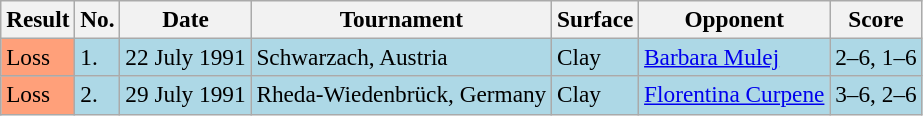<table class="sortable wikitable" style="font-size:97%;">
<tr>
<th>Result</th>
<th>No.</th>
<th>Date</th>
<th>Tournament</th>
<th>Surface</th>
<th>Opponent</th>
<th>Score</th>
</tr>
<tr style="background:lightblue;">
<td style="background:#ffa07a;">Loss</td>
<td>1.</td>
<td>22 July 1991</td>
<td>Schwarzach, Austria</td>
<td>Clay</td>
<td> <a href='#'>Barbara Mulej</a></td>
<td>2–6, 1–6</td>
</tr>
<tr style="background:lightblue;">
<td style="background:#ffa07a;">Loss</td>
<td>2.</td>
<td>29 July 1991</td>
<td>Rheda-Wiedenbrück, Germany</td>
<td>Clay</td>
<td> <a href='#'>Florentina Curpene</a></td>
<td>3–6, 2–6</td>
</tr>
</table>
